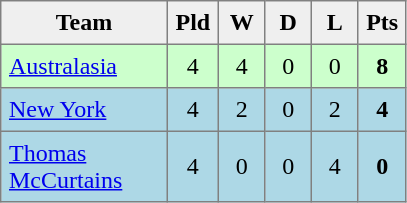<table style=border-collapse:collapse border=1 cellspacing=0 cellpadding=5>
<tr align=center bgcolor=#efefef>
<th width=100>Team</th>
<th width=20>Pld</th>
<th width=20>W</th>
<th width=20>D</th>
<th width=20>L</th>
<th width=20>Pts</th>
</tr>
<tr align=center style="background:#cfc;">
<td style="text-align:left;"> <a href='#'>Australasia</a></td>
<td>4</td>
<td>4</td>
<td>0</td>
<td>0</td>
<td><strong>8</strong></td>
</tr>
<tr align=center style="background:#ADD8E6;">
<td style="text-align:left;"> <a href='#'>New York</a></td>
<td>4</td>
<td>2</td>
<td>0</td>
<td>2</td>
<td><strong>4</strong></td>
</tr>
<tr align=center style="background:#ADD8E6;">
<td style="text-align:left;"> <a href='#'>Thomas McCurtains</a></td>
<td>4</td>
<td>0</td>
<td>0</td>
<td>4</td>
<td><strong>0</strong></td>
</tr>
</table>
